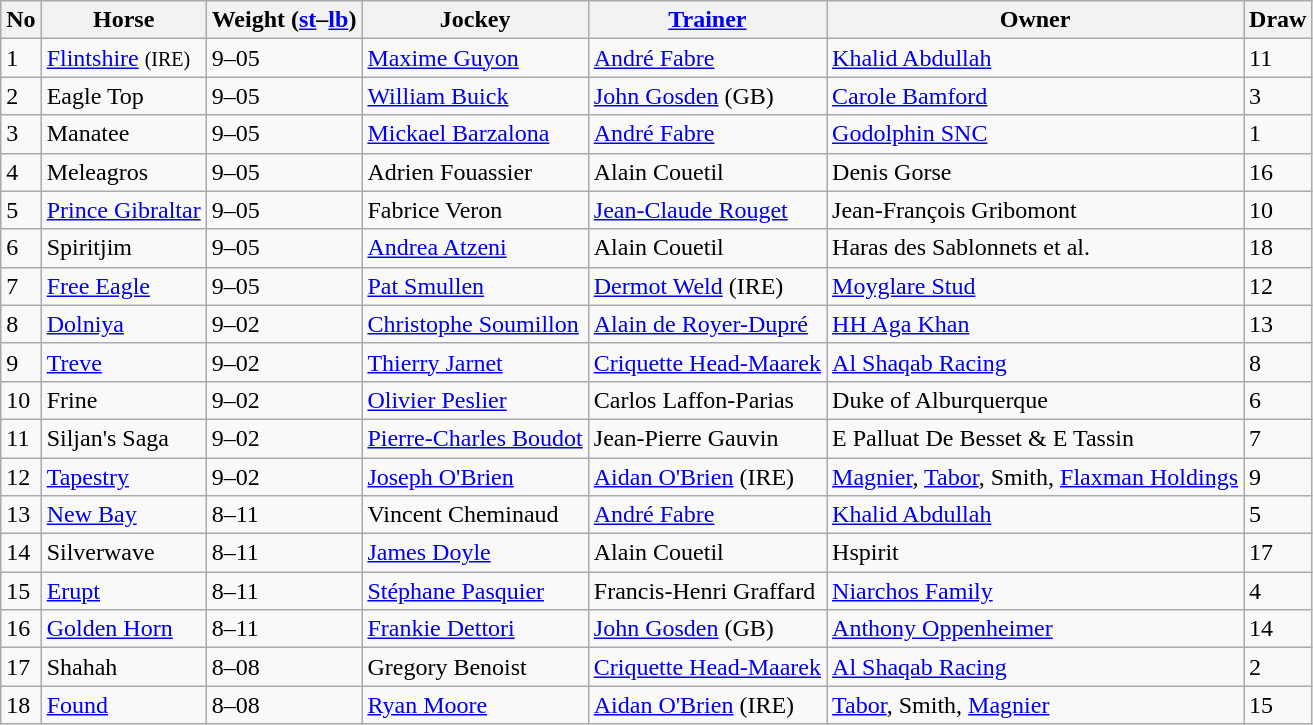<table class="wikitable sortable">
<tr>
<th><strong>No</strong></th>
<th><strong>Horse</strong></th>
<th><strong>Weight (<a href='#'>st</a>–<a href='#'>lb</a>)</strong></th>
<th><strong>Jockey</strong></th>
<th><strong><a href='#'>Trainer</a></strong></th>
<th><strong>Owner</strong></th>
<th><strong>Draw</strong></th>
</tr>
<tr>
<td>1</td>
<td><a href='#'>Flintshire</a> <small>(IRE)</small></td>
<td>9–05</td>
<td><a href='#'>Maxime Guyon</a></td>
<td><a href='#'>André Fabre</a></td>
<td><a href='#'>Khalid Abdullah</a></td>
<td>11</td>
</tr>
<tr>
<td>2</td>
<td>Eagle Top</td>
<td>9–05</td>
<td><a href='#'>William Buick</a></td>
<td><a href='#'>John Gosden</a> (GB)</td>
<td><a href='#'>Carole Bamford</a></td>
<td>3</td>
</tr>
<tr>
<td>3</td>
<td>Manatee</td>
<td>9–05</td>
<td><a href='#'>Mickael Barzalona</a></td>
<td><a href='#'>André Fabre</a></td>
<td><a href='#'>Godolphin SNC</a></td>
<td>1</td>
</tr>
<tr>
<td>4</td>
<td>Meleagros</td>
<td>9–05</td>
<td>Adrien Fouassier</td>
<td>Alain Couetil</td>
<td>Denis Gorse</td>
<td>16</td>
</tr>
<tr>
<td>5</td>
<td><a href='#'>Prince Gibraltar</a></td>
<td>9–05</td>
<td>Fabrice Veron</td>
<td><a href='#'>Jean-Claude Rouget</a></td>
<td>Jean-François Gribomont</td>
<td>10</td>
</tr>
<tr>
<td>6</td>
<td>Spiritjim</td>
<td>9–05</td>
<td><a href='#'>Andrea Atzeni</a></td>
<td>Alain Couetil</td>
<td>Haras des Sablonnets et al.</td>
<td>18</td>
</tr>
<tr>
<td>7</td>
<td><a href='#'>Free Eagle</a></td>
<td>9–05</td>
<td><a href='#'>Pat Smullen</a></td>
<td><a href='#'>Dermot Weld</a> (IRE)</td>
<td><a href='#'>Moyglare Stud</a></td>
<td>12</td>
</tr>
<tr>
<td>8</td>
<td><a href='#'>Dolniya</a></td>
<td>9–02</td>
<td><a href='#'>Christophe Soumillon</a></td>
<td><a href='#'>Alain de Royer-Dupré</a></td>
<td><a href='#'>HH Aga Khan</a></td>
<td>13</td>
</tr>
<tr>
<td>9</td>
<td><a href='#'>Treve</a></td>
<td>9–02</td>
<td><a href='#'>Thierry Jarnet</a></td>
<td><a href='#'>Criquette Head-Maarek</a></td>
<td><a href='#'>Al Shaqab Racing</a></td>
<td>8</td>
</tr>
<tr>
<td>10</td>
<td>Frine</td>
<td>9–02</td>
<td><a href='#'>Olivier Peslier</a></td>
<td>Carlos Laffon-Parias</td>
<td>Duke of Alburquerque</td>
<td>6</td>
</tr>
<tr>
<td>11</td>
<td>Siljan's Saga</td>
<td>9–02</td>
<td><a href='#'>Pierre-Charles Boudot</a></td>
<td>Jean-Pierre Gauvin</td>
<td>E Palluat De Besset & E Tassin</td>
<td>7</td>
</tr>
<tr>
<td>12</td>
<td><a href='#'>Tapestry</a></td>
<td>9–02</td>
<td><a href='#'>Joseph O'Brien</a></td>
<td><a href='#'>Aidan O'Brien</a> (IRE)</td>
<td><a href='#'>Magnier</a>, <a href='#'>Tabor</a>, Smith, <a href='#'>Flaxman Holdings</a></td>
<td>9</td>
</tr>
<tr>
<td>13</td>
<td><a href='#'>New Bay</a></td>
<td>8–11</td>
<td>Vincent Cheminaud</td>
<td><a href='#'>André Fabre</a></td>
<td><a href='#'>Khalid Abdullah</a></td>
<td>5</td>
</tr>
<tr>
<td>14</td>
<td>Silverwave</td>
<td>8–11</td>
<td><a href='#'>James Doyle</a></td>
<td>Alain Couetil</td>
<td>Hspirit</td>
<td>17</td>
</tr>
<tr>
<td>15</td>
<td><a href='#'>Erupt</a></td>
<td>8–11</td>
<td><a href='#'>Stéphane Pasquier</a></td>
<td>Francis-Henri Graffard</td>
<td><a href='#'>Niarchos Family</a></td>
<td>4</td>
</tr>
<tr>
<td>16</td>
<td><a href='#'>Golden Horn</a></td>
<td>8–11</td>
<td><a href='#'>Frankie Dettori</a></td>
<td><a href='#'>John Gosden</a> (GB)</td>
<td><a href='#'>Anthony Oppenheimer</a></td>
<td>14</td>
</tr>
<tr>
<td>17</td>
<td>Shahah</td>
<td>8–08</td>
<td>Gregory Benoist</td>
<td><a href='#'>Criquette Head-Maarek</a></td>
<td><a href='#'>Al Shaqab Racing</a></td>
<td>2</td>
</tr>
<tr>
<td>18</td>
<td><a href='#'>Found</a></td>
<td>8–08</td>
<td><a href='#'>Ryan Moore</a></td>
<td><a href='#'>Aidan O'Brien</a> (IRE)</td>
<td><a href='#'>Tabor</a>, Smith, <a href='#'>Magnier</a></td>
<td>15</td>
</tr>
</table>
